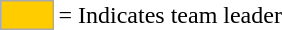<table>
<tr>
<td style="background:#fc0; border:1px solid #aaa; width:2em;"></td>
<td>= Indicates team leader</td>
</tr>
</table>
